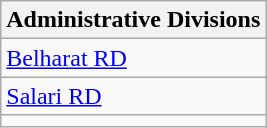<table class="wikitable">
<tr>
<th>Administrative Divisions</th>
</tr>
<tr>
<td><a href='#'>Belharat RD</a></td>
</tr>
<tr>
<td><a href='#'>Salari RD</a></td>
</tr>
<tr>
<td colspan=1></td>
</tr>
</table>
